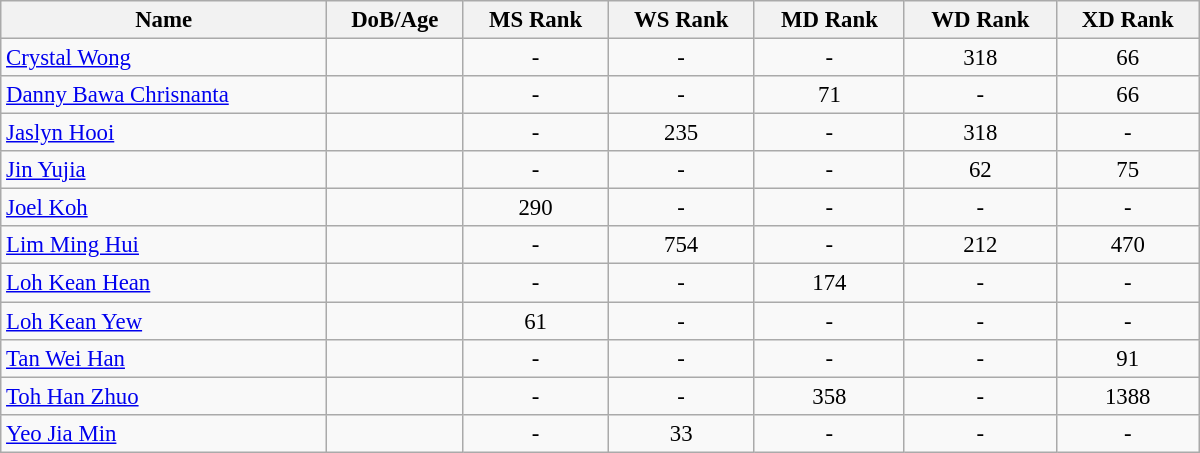<table class="wikitable"  style="width:800px; font-size:95%; text-align:center">
<tr>
<th align="left">Name</th>
<th align="left">DoB/Age</th>
<th align="left">MS Rank</th>
<th align="left">WS Rank</th>
<th align="left">MD Rank</th>
<th align="left">WD Rank</th>
<th align="left">XD Rank</th>
</tr>
<tr>
<td align="left"><a href='#'>Crystal Wong</a></td>
<td align="left"></td>
<td>-</td>
<td>-</td>
<td>-</td>
<td>318</td>
<td>66</td>
</tr>
<tr>
<td align="left"><a href='#'>Danny Bawa Chrisnanta</a></td>
<td align="left"></td>
<td>-</td>
<td>-</td>
<td>71</td>
<td>-</td>
<td>66</td>
</tr>
<tr>
<td align="left"><a href='#'>Jaslyn Hooi</a></td>
<td align="left"></td>
<td>-</td>
<td>235</td>
<td>-</td>
<td>318</td>
<td>-</td>
</tr>
<tr>
<td align="left"><a href='#'>Jin Yujia</a></td>
<td align="left"></td>
<td>-</td>
<td>-</td>
<td>-</td>
<td>62</td>
<td>75</td>
</tr>
<tr>
<td align="left"><a href='#'>Joel Koh</a></td>
<td align="left"></td>
<td>290</td>
<td>-</td>
<td>-</td>
<td>-</td>
<td>-</td>
</tr>
<tr>
<td align="left"><a href='#'>Lim Ming Hui</a></td>
<td align="left"></td>
<td>-</td>
<td>754</td>
<td>-</td>
<td>212</td>
<td>470</td>
</tr>
<tr>
<td align="left"><a href='#'>Loh Kean Hean</a></td>
<td align="left"></td>
<td>-</td>
<td>-</td>
<td>174</td>
<td>-</td>
<td>-</td>
</tr>
<tr>
<td align="left"><a href='#'>Loh Kean Yew</a></td>
<td align="left"></td>
<td>61</td>
<td>-</td>
<td>-</td>
<td>-</td>
<td>-</td>
</tr>
<tr>
<td align="left"><a href='#'>Tan Wei Han</a></td>
<td align="left"></td>
<td>-</td>
<td>-</td>
<td>-</td>
<td>-</td>
<td>91</td>
</tr>
<tr>
<td align="left"><a href='#'>Toh Han Zhuo</a></td>
<td align="left"></td>
<td>-</td>
<td>-</td>
<td>358</td>
<td>-</td>
<td>1388</td>
</tr>
<tr>
<td align="left"><a href='#'>Yeo Jia Min</a></td>
<td align="left"></td>
<td>-</td>
<td>33</td>
<td>-</td>
<td>-</td>
<td>-</td>
</tr>
</table>
